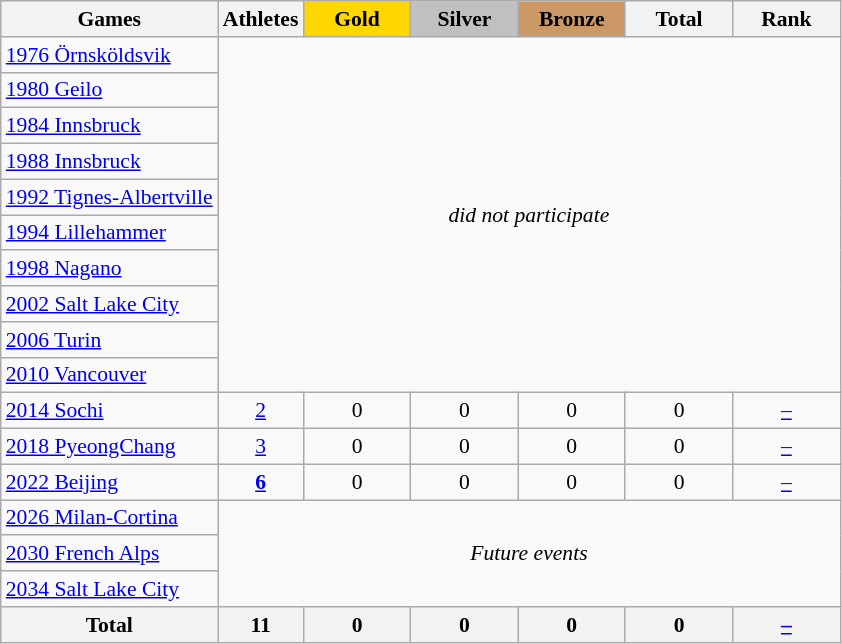<table class="wikitable" style="text-align:center; font-size:90%;">
<tr>
<th>Games</th>
<th>Athletes</th>
<td style="background:gold; width:4.5em; font-weight:bold;">Gold</td>
<td style="background:silver; width:4.5em; font-weight:bold;">Silver</td>
<td style="background:#c96; width:4.5em; font-weight:bold;">Bronze</td>
<th style="width:4.5em; font-weight:bold;">Total</th>
<th style="width:4.5em; font-weight:bold;">Rank</th>
</tr>
<tr>
<td align=left> <a href='#'>1976 Örnsköldsvik</a></td>
<td colspan=7 rowspan=10><em>did not participate</em></td>
</tr>
<tr>
<td align=left> <a href='#'>1980 Geilo</a></td>
</tr>
<tr>
<td align=left> <a href='#'>1984 Innsbruck</a></td>
</tr>
<tr>
<td align=left> <a href='#'>1988 Innsbruck</a></td>
</tr>
<tr>
<td align=left> <a href='#'>1992 Tignes-Albertville</a></td>
</tr>
<tr>
<td align=left> <a href='#'>1994 Lillehammer</a></td>
</tr>
<tr>
<td align=left> <a href='#'>1998 Nagano</a></td>
</tr>
<tr>
<td align=left> <a href='#'>2002 Salt Lake City</a></td>
</tr>
<tr>
<td align=left> <a href='#'>2006 Turin</a></td>
</tr>
<tr>
<td align=left> <a href='#'>2010 Vancouver</a></td>
</tr>
<tr>
<td align=left> <a href='#'>2014 Sochi</a></td>
<td><a href='#'>2</a></td>
<td>0</td>
<td>0</td>
<td>0</td>
<td>0</td>
<td><a href='#'>–</a></td>
</tr>
<tr>
<td align=left> <a href='#'>2018 PyeongChang</a></td>
<td><a href='#'>3</a></td>
<td>0</td>
<td>0</td>
<td>0</td>
<td>0</td>
<td><a href='#'>–</a></td>
</tr>
<tr>
<td align=left> <a href='#'>2022 Beijing</a></td>
<td><a href='#'><strong>6</strong></a></td>
<td>0</td>
<td>0</td>
<td>0</td>
<td>0</td>
<td><a href='#'>–</a></td>
</tr>
<tr>
<td align=left> <a href='#'>2026 Milan-Cortina</a></td>
<td colspan=6 rowspan=3><em>Future events</em></td>
</tr>
<tr>
<td align=left> <a href='#'>2030 French Alps</a></td>
</tr>
<tr>
<td align=left> <a href='#'>2034 Salt Lake City</a></td>
</tr>
<tr>
<th>Total</th>
<th>11</th>
<th>0</th>
<th>0</th>
<th>0</th>
<th>0</th>
<th><a href='#'>–</a></th>
</tr>
</table>
